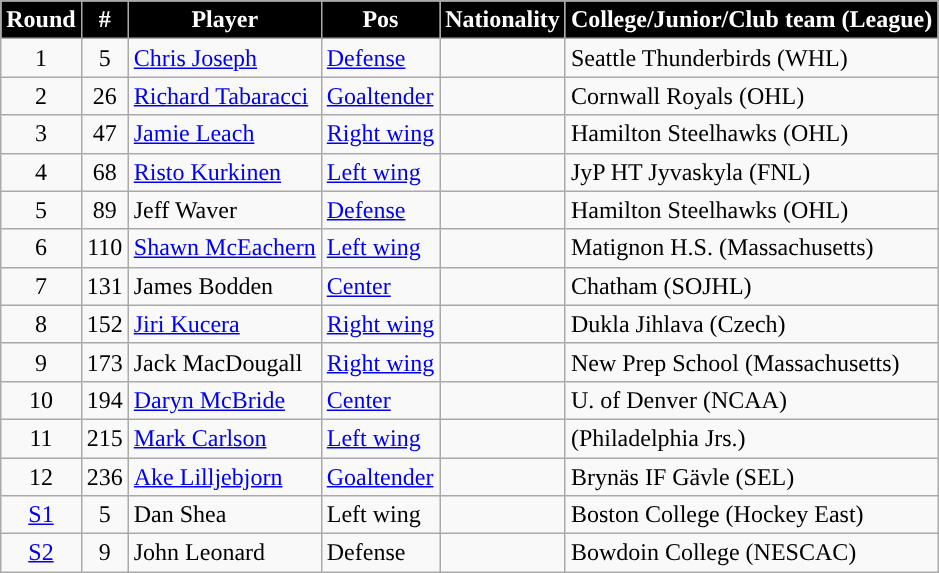<table class="wikitable">
<tr>
<th style="color:white; background:#000000; ">Round</th>
<th style="color:white; background:#000000; ">#</th>
<th style="color:white; background:#000000; ">Player</th>
<th style="color:white; background:#000000; ">Pos</th>
<th style="color:white; background:#000000; ">Nationality</th>
<th style="color:white; background:#000000; ">College/Junior/Club team (League)</th>
</tr>
<tr>
<td align=center>1</td>
<td align=center>5</td>
<td><a href='#'>Chris Joseph</a></td>
<td><a href='#'>Defense</a></td>
<td></td>
<td>Seattle Thunderbirds (WHL)</td>
</tr>
<tr>
<td align=center>2</td>
<td align=center>26</td>
<td><a href='#'>Richard Tabaracci</a></td>
<td><a href='#'>Goaltender</a></td>
<td></td>
<td>Cornwall Royals (OHL)</td>
</tr>
<tr>
<td align=center>3</td>
<td align=center>47</td>
<td><a href='#'>Jamie Leach</a></td>
<td><a href='#'>Right wing</a></td>
<td></td>
<td>Hamilton Steelhawks (OHL)</td>
</tr>
<tr>
<td align=center>4</td>
<td align=center>68</td>
<td><a href='#'>Risto Kurkinen</a></td>
<td><a href='#'>Left wing</a></td>
<td></td>
<td>JyP HT Jyvaskyla (FNL)</td>
</tr>
<tr>
<td align=center>5</td>
<td align=center>89</td>
<td>Jeff Waver</td>
<td><a href='#'>Defense</a></td>
<td></td>
<td>Hamilton Steelhawks (OHL)</td>
</tr>
<tr>
<td align=center>6</td>
<td align=center>110</td>
<td><a href='#'>Shawn McEachern</a></td>
<td><a href='#'>Left wing</a></td>
<td></td>
<td>Matignon H.S. (Massachusetts)</td>
</tr>
<tr>
<td align=center>7</td>
<td align=center>131</td>
<td>James Bodden</td>
<td><a href='#'>Center</a></td>
<td></td>
<td>Chatham (SOJHL)</td>
</tr>
<tr>
<td align=center>8</td>
<td align=center>152</td>
<td><a href='#'>Jiri Kucera</a></td>
<td><a href='#'>Right wing</a></td>
<td></td>
<td>Dukla Jihlava (Czech)</td>
</tr>
<tr>
<td align=center>9</td>
<td align=center>173</td>
<td>Jack MacDougall</td>
<td><a href='#'>Right wing</a></td>
<td></td>
<td>New Prep School (Massachusetts)</td>
</tr>
<tr>
<td align=center>10</td>
<td align=center>194</td>
<td><a href='#'>Daryn McBride</a></td>
<td><a href='#'>Center</a></td>
<td></td>
<td>U. of Denver (NCAA)</td>
</tr>
<tr>
<td align=center>11</td>
<td align=center>215</td>
<td><a href='#'>Mark Carlson</a></td>
<td><a href='#'>Left wing</a></td>
<td></td>
<td>(Philadelphia Jrs.)</td>
</tr>
<tr>
<td align=center>12</td>
<td align=center>236</td>
<td><a href='#'>Ake Lilljebjorn</a></td>
<td><a href='#'>Goaltender</a></td>
<td></td>
<td>Brynäs IF Gävle (SEL)</td>
</tr>
<tr>
<td align=center><a href='#'>S1</a></td>
<td align=center>5</td>
<td>Dan Shea</td>
<td>Left wing</td>
<td></td>
<td>Boston College (Hockey East)</td>
</tr>
<tr>
<td align=center><a href='#'>S2</a></td>
<td align=center>9</td>
<td>John Leonard</td>
<td>Defense</td>
<td></td>
<td>Bowdoin College (NESCAC)</td>
</tr>
</table>
